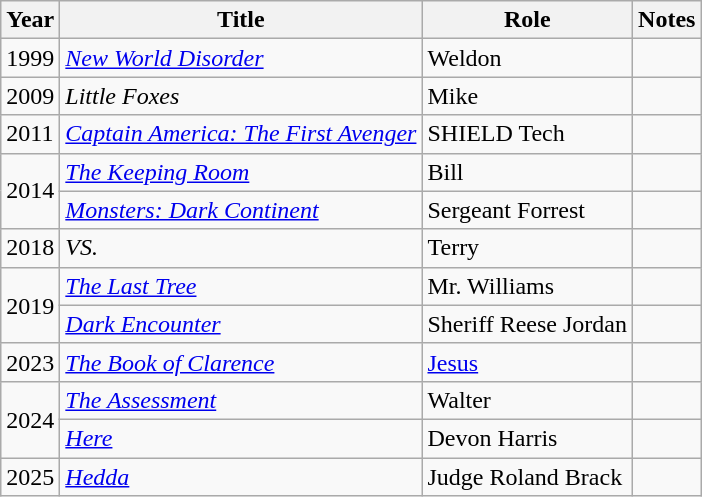<table class="wikitable sortable">
<tr>
<th>Year</th>
<th>Title</th>
<th>Role</th>
<th class="unsortable">Notes</th>
</tr>
<tr>
<td>1999</td>
<td><em><a href='#'>New World Disorder</a></em></td>
<td>Weldon</td>
<td></td>
</tr>
<tr>
<td>2009</td>
<td><em>Little Foxes</em></td>
<td>Mike</td>
<td></td>
</tr>
<tr>
<td>2011</td>
<td><em><a href='#'>Captain America: The First Avenger</a></em></td>
<td>SHIELD Tech</td>
<td></td>
</tr>
<tr>
<td rowspan="2">2014</td>
<td><em><a href='#'>The Keeping Room</a></em></td>
<td>Bill</td>
<td></td>
</tr>
<tr>
<td><em><a href='#'>Monsters: Dark Continent</a></em></td>
<td>Sergeant Forrest</td>
<td></td>
</tr>
<tr>
<td>2018</td>
<td><em>VS.</em></td>
<td>Terry</td>
<td></td>
</tr>
<tr>
<td rowspan="2">2019</td>
<td><em><a href='#'>The Last Tree</a></em></td>
<td>Mr. Williams</td>
<td></td>
</tr>
<tr>
<td><em><a href='#'>Dark Encounter</a></em></td>
<td>Sheriff Reese Jordan</td>
<td></td>
</tr>
<tr>
<td>2023</td>
<td><em><a href='#'>The Book of Clarence</a></em></td>
<td><a href='#'>Jesus</a></td>
<td></td>
</tr>
<tr>
<td rowspan="2">2024</td>
<td><em><a href='#'>The Assessment</a></em></td>
<td>Walter</td>
<td></td>
</tr>
<tr>
<td><em><a href='#'>Here</a></em></td>
<td>Devon Harris</td>
<td></td>
</tr>
<tr>
<td>2025</td>
<td><em><a href='#'>Hedda</a></em></td>
<td>Judge Roland Brack</td>
<td></td>
</tr>
</table>
